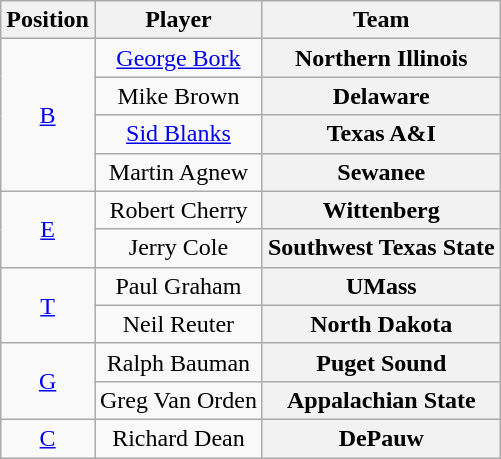<table class="wikitable">
<tr>
<th>Position</th>
<th>Player</th>
<th>Team</th>
</tr>
<tr style="text-align:center;">
<td rowspan="4"><a href='#'>B</a></td>
<td><a href='#'>George Bork</a></td>
<th Style = >Northern Illinois</th>
</tr>
<tr style="text-align:center;">
<td>Mike Brown</td>
<th Style = >Delaware</th>
</tr>
<tr style="text-align:center;">
<td><a href='#'>Sid Blanks</a></td>
<th Style = >Texas A&I</th>
</tr>
<tr style="text-align:center;">
<td>Martin Agnew</td>
<th Style = >Sewanee</th>
</tr>
<tr style="text-align:center;">
<td rowspan="2"><a href='#'>E</a></td>
<td>Robert Cherry</td>
<th Style = >Wittenberg</th>
</tr>
<tr style="text-align:center;">
<td>Jerry Cole</td>
<th Style = >Southwest Texas State</th>
</tr>
<tr style="text-align:center;">
<td rowspan="2"><a href='#'>T</a></td>
<td>Paul Graham</td>
<th Style = >UMass</th>
</tr>
<tr style="text-align:center;">
<td>Neil Reuter</td>
<th Style = >North Dakota</th>
</tr>
<tr style="text-align:center;">
<td rowspan="2"><a href='#'>G</a></td>
<td>Ralph Bauman</td>
<th Style = >Puget Sound</th>
</tr>
<tr style="text-align:center;">
<td>Greg Van Orden</td>
<th Style = >Appalachian State</th>
</tr>
<tr style="text-align:center;">
<td><a href='#'>C</a></td>
<td>Richard Dean</td>
<th Style = >DePauw</th>
</tr>
</table>
